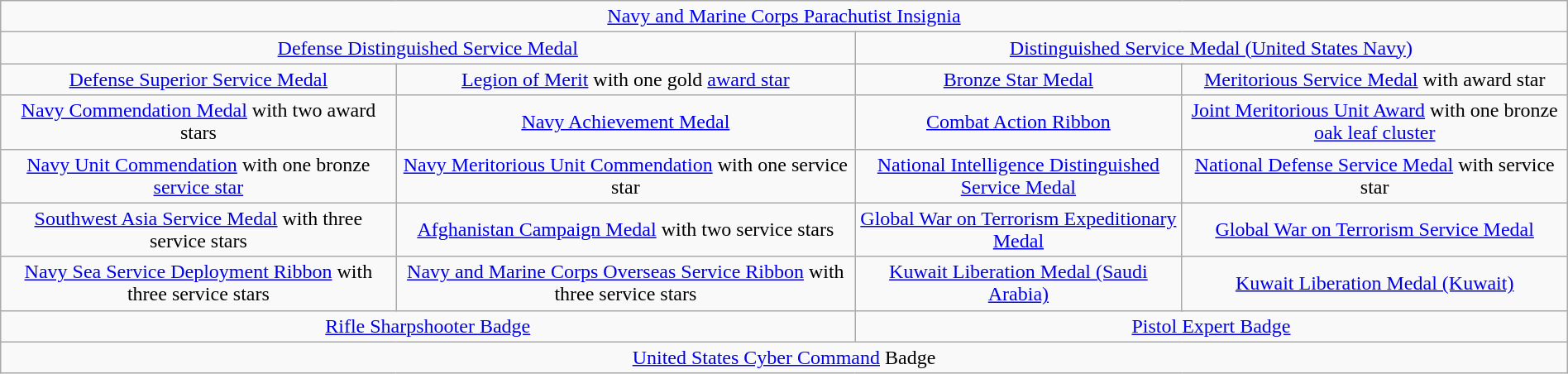<table class="wikitable" style="margin:1em auto; text-align:center;">
<tr>
<td colspan="16"><a href='#'>Navy and Marine Corps Parachutist Insignia</a></td>
</tr>
<tr>
<td colspan="8"><a href='#'>Defense Distinguished Service Medal</a></td>
<td colspan="8"><a href='#'>Distinguished Service Medal (United States Navy)</a></td>
</tr>
<tr>
<td colspan="4"><a href='#'>Defense Superior Service Medal</a></td>
<td colspan="4"><a href='#'>Legion of Merit</a> with one gold <a href='#'>award star</a></td>
<td colspan="4"><a href='#'>Bronze Star Medal</a></td>
<td colspan="4"><a href='#'>Meritorious Service Medal</a> with award star</td>
</tr>
<tr>
<td colspan="4"><a href='#'>Navy Commendation Medal</a> with two award stars</td>
<td colspan="4"><a href='#'>Navy Achievement Medal</a></td>
<td colspan="4"><a href='#'>Combat Action Ribbon</a></td>
<td colspan="4"><a href='#'>Joint Meritorious Unit Award</a> with one bronze <a href='#'>oak leaf cluster</a></td>
</tr>
<tr>
<td colspan="4"><a href='#'>Navy Unit Commendation</a> with one bronze <a href='#'>service star</a></td>
<td colspan="4"><a href='#'>Navy Meritorious Unit Commendation</a> with one service star</td>
<td colspan="4"><a href='#'>National Intelligence Distinguished Service Medal</a></td>
<td colspan="4"><a href='#'>National Defense Service Medal</a> with service star</td>
</tr>
<tr>
<td colspan="4"><a href='#'>Southwest Asia Service Medal</a> with three service stars</td>
<td colspan="4"><a href='#'>Afghanistan Campaign Medal</a> with two service stars</td>
<td colspan="4"><a href='#'>Global War on Terrorism Expeditionary Medal</a></td>
<td colspan="4"><a href='#'>Global War on Terrorism Service Medal</a></td>
</tr>
<tr>
<td colspan="4"><a href='#'>Navy Sea Service Deployment Ribbon</a> with three service stars</td>
<td colspan="4"><a href='#'>Navy and Marine Corps Overseas Service Ribbon</a> with three service stars</td>
<td colspan="4"><a href='#'>Kuwait Liberation Medal (Saudi Arabia)</a></td>
<td colspan="4"><a href='#'>Kuwait Liberation Medal (Kuwait)</a></td>
</tr>
<tr>
<td colspan="8"><a href='#'>Rifle Sharpshooter Badge</a></td>
<td colspan="8"><a href='#'>Pistol Expert Badge</a></td>
</tr>
<tr>
<td colspan="16"><a href='#'>United States Cyber Command</a> Badge</td>
</tr>
</table>
